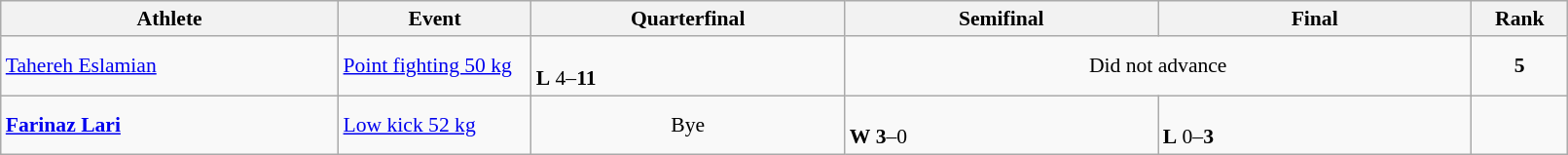<table class="wikitable" width="85%" style="text-align:left; font-size:90%">
<tr>
<th width="14%">Athlete</th>
<th width="8%">Event</th>
<th width="13%">Quarterfinal</th>
<th width="13%">Semifinal</th>
<th width="13%">Final</th>
<th width="4%">Rank</th>
</tr>
<tr>
<td><a href='#'>Tahereh Eslamian</a></td>
<td><a href='#'>Point fighting 50 kg</a></td>
<td><br><strong>L</strong> 4–<strong>11</strong></td>
<td align=center colspan=2>Did not advance</td>
<td align=center><strong>5</strong></td>
</tr>
<tr>
<td><strong><a href='#'>Farinaz Lari</a></strong></td>
<td><a href='#'>Low kick 52 kg</a></td>
<td align=center>Bye</td>
<td><br><strong>W</strong> <strong>3</strong>–0</td>
<td><br><strong>L</strong> 0–<strong>3</strong></td>
<td align=center></td>
</tr>
</table>
